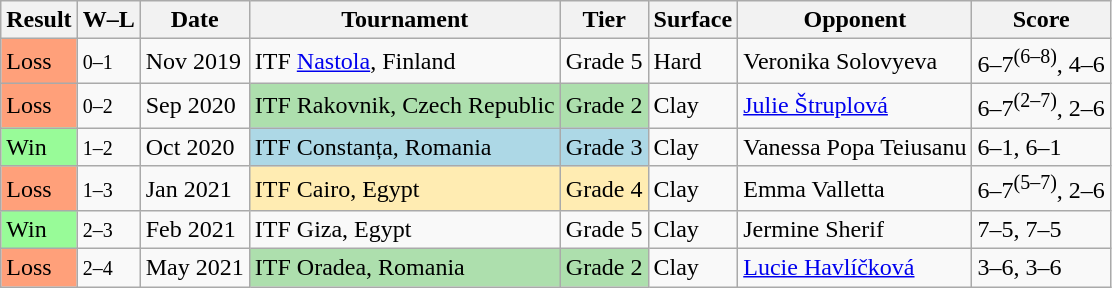<table class="sortable wikitable">
<tr>
<th>Result</th>
<th class=unsortable>W–L</th>
<th>Date</th>
<th>Tournament</th>
<th>Tier</th>
<th>Surface</th>
<th>Opponent</th>
<th class=unsortable>Score</th>
</tr>
<tr>
<td style=background:#ffa07a;>Loss</td>
<td><small>0–1</small></td>
<td>Nov 2019</td>
<td>ITF <a href='#'>Nastola</a>, Finland</td>
<td>Grade 5</td>
<td>Hard</td>
<td> Veronika Solovyeva</td>
<td>6–7<sup>(6–8)</sup>, 4–6</td>
</tr>
<tr>
<td style=background:#ffa07a;>Loss</td>
<td><small>0–2</small></td>
<td>Sep 2020</td>
<td style=background:#ADDFAD>ITF Rakovnik, Czech Republic</td>
<td style=background:#ADDFAD>Grade 2</td>
<td>Clay</td>
<td> <a href='#'>Julie Štruplová</a></td>
<td>6–7<sup>(2–7)</sup>, 2–6</td>
</tr>
<tr>
<td style=background:#98FB98;>Win</td>
<td><small>1–2</small></td>
<td>Oct 2020</td>
<td style=background:lightblue>ITF Constanța, Romania</td>
<td style=background:lightblue>Grade 3</td>
<td>Clay</td>
<td> Vanessa Popa Teiusanu</td>
<td>6–1, 6–1</td>
</tr>
<tr>
<td style=background:#ffa07a;>Loss</td>
<td><small>1–3</small></td>
<td>Jan 2021</td>
<td style=background:#ffecb2>ITF Cairo, Egypt</td>
<td style=background:#ffecb2>Grade 4</td>
<td>Clay</td>
<td> Emma Valletta</td>
<td>6–7<sup>(5–7)</sup>, 2–6</td>
</tr>
<tr>
<td style=background:#98FB98;>Win</td>
<td><small>2–3</small></td>
<td>Feb 2021</td>
<td>ITF Giza, Egypt</td>
<td>Grade 5</td>
<td>Clay</td>
<td> Jermine Sherif</td>
<td>7–5, 7–5</td>
</tr>
<tr>
<td style=background:#ffa07a;>Loss</td>
<td><small>2–4</small></td>
<td>May 2021</td>
<td style=background:#ADDFAD>ITF Oradea, Romania</td>
<td style=background:#ADDFAD>Grade 2</td>
<td>Clay</td>
<td> <a href='#'>Lucie Havlíčková</a></td>
<td>3–6, 3–6</td>
</tr>
</table>
